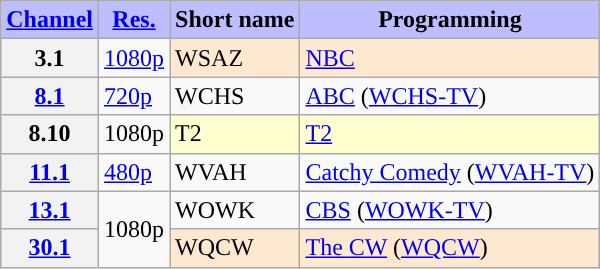<table class="wikitable">
<tr>
<th style="background-color: #bdbdff" scope = "col"><a href='#'>Channel</a></th>
<th style="background-color: #bdbdff" scope = "col"><a href='#'>Res.</a></th>
<th style="background-color: #bdbdff" scope = "col">Short name</th>
<th style="background-color: #bdbdff" scope = "col">Programming</th>
</tr>
<tr>
<th scope = "row">3.1</th>
<td><a href='#'>1080p</a></td>
<td style="background-color:#ffe8d0">WSAZ</td>
<td style="background-color:#ffe8d0"><a href='#'>NBC</a> </td>
</tr>
<tr>
<th scope = "row"><a href='#'>8.1</a></th>
<td><a href='#'>720p</a></td>
<td>WCHS</td>
<td><a href='#'>ABC</a> (<a href='#'>WCHS-TV</a>)</td>
</tr>
<tr>
<th scope = "row">8.10</th>
<td>1080p</td>
<td style="background-color:#ffffd0">T2</td>
<td style="background-color:#ffffd0"><a href='#'>T2</a></td>
</tr>
<tr>
<th scope = "row"><a href='#'>11.1</a></th>
<td><a href='#'>480p</a></td>
<td>WVAH</td>
<td><a href='#'>Catchy Comedy</a> (<a href='#'>WVAH-TV</a>)</td>
</tr>
<tr>
<th scope = "row"><a href='#'>13.1</a></th>
<td rowspan=2>1080p</td>
<td>WOWK</td>
<td><a href='#'>CBS</a> (<a href='#'>WOWK-TV</a>)</td>
</tr>
<tr>
<th scope = "row"><a href='#'>30.1</a></th>
<td style="background-color:#ffe8d0">WQCW</td>
<td style="background-color:#ffe8d0"><a href='#'>The CW</a> (<a href='#'>WQCW</a>) </td>
</tr>
</table>
